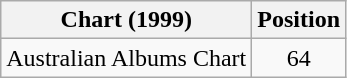<table class="wikitable">
<tr>
<th>Chart (1999)</th>
<th>Position</th>
</tr>
<tr>
<td>Australian Albums Chart</td>
<td style="text-align:center;">64</td>
</tr>
</table>
